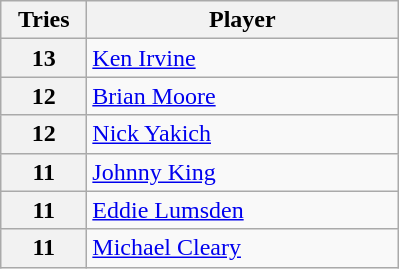<table class="wikitable" style="text-align:left;">
<tr>
<th width=50>Tries</th>
<th width=200>Player</th>
</tr>
<tr>
<th>13</th>
<td> <a href='#'>Ken Irvine</a></td>
</tr>
<tr>
<th>12</th>
<td> <a href='#'>Brian Moore</a></td>
</tr>
<tr>
<th>12</th>
<td> <a href='#'>Nick Yakich</a></td>
</tr>
<tr>
<th>11</th>
<td> <a href='#'>Johnny King</a></td>
</tr>
<tr>
<th>11</th>
<td> <a href='#'>Eddie Lumsden</a></td>
</tr>
<tr>
<th>11</th>
<td> <a href='#'>Michael Cleary</a></td>
</tr>
</table>
